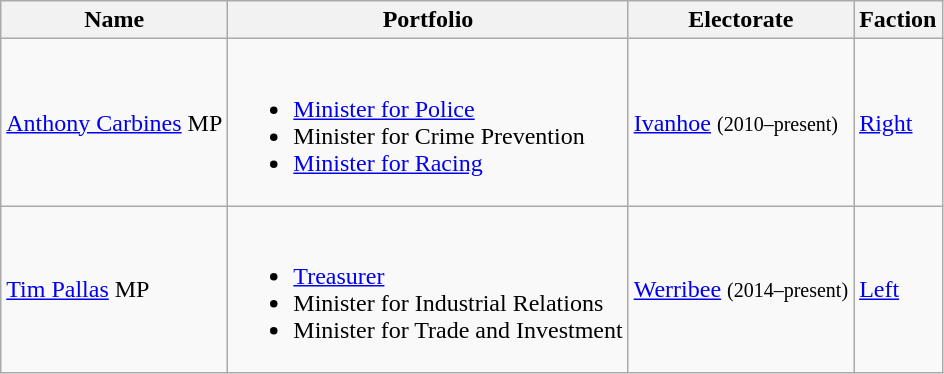<table class="wikitable">
<tr>
<th><strong>Name</strong></th>
<th><strong>Portfolio</strong></th>
<th><strong>Electorate</strong></th>
<th><strong>Faction</strong></th>
</tr>
<tr>
<td><a href='#'>Anthony Carbines</a> MP</td>
<td><br><ul><li><a href='#'>Minister for Police</a></li><li>Minister for Crime Prevention</li><li><a href='#'>Minister for Racing</a></li></ul></td>
<td><a href='#'>Ivanhoe</a> <small>(2010–present)</small></td>
<td><a href='#'>Right</a></td>
</tr>
<tr>
<td><a href='#'>Tim Pallas</a> MP</td>
<td><br><ul><li><a href='#'>Treasurer</a></li><li>Minister for Industrial Relations</li><li>Minister for Trade and Investment</li></ul></td>
<td><a href='#'>Werribee</a> <small>(2014–present)</small></td>
<td><a href='#'>Left</a></td>
</tr>
</table>
